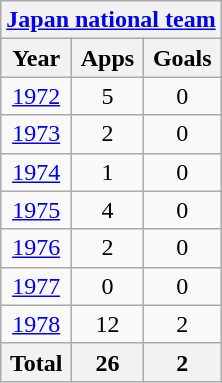<table class="wikitable" style="text-align:center">
<tr>
<th colspan=3><a href='#'>Japan national team</a></th>
</tr>
<tr>
<th>Year</th>
<th>Apps</th>
<th>Goals</th>
</tr>
<tr>
<td><a href='#'>1972</a></td>
<td>5</td>
<td>0</td>
</tr>
<tr>
<td><a href='#'>1973</a></td>
<td>2</td>
<td>0</td>
</tr>
<tr>
<td><a href='#'>1974</a></td>
<td>1</td>
<td>0</td>
</tr>
<tr>
<td><a href='#'>1975</a></td>
<td>4</td>
<td>0</td>
</tr>
<tr>
<td><a href='#'>1976</a></td>
<td>2</td>
<td>0</td>
</tr>
<tr>
<td><a href='#'>1977</a></td>
<td>0</td>
<td>0</td>
</tr>
<tr>
<td><a href='#'>1978</a></td>
<td>12</td>
<td>2</td>
</tr>
<tr>
<th>Total</th>
<th>26</th>
<th>2</th>
</tr>
</table>
